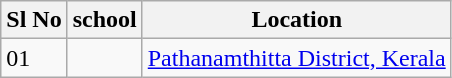<table class="wikitable">
<tr>
<th>Sl No</th>
<th>school</th>
<th>Location</th>
</tr>
<tr>
<td>01</td>
<td><strong></strong></td>
<td><a href='#'>Pathanamthitta District, Kerala</a></td>
</tr>
</table>
